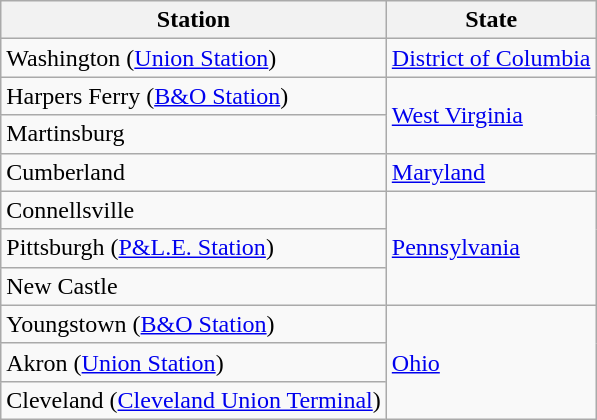<table class="wikitable">
<tr>
<th>Station</th>
<th>State</th>
</tr>
<tr>
<td>Washington (<a href='#'>Union Station</a>)</td>
<td><a href='#'>District of Columbia</a></td>
</tr>
<tr>
<td>Harpers Ferry (<a href='#'>B&O Station</a>)</td>
<td rowspan="2"><a href='#'>West Virginia</a></td>
</tr>
<tr>
<td>Martinsburg</td>
</tr>
<tr>
<td>Cumberland</td>
<td><a href='#'>Maryland</a></td>
</tr>
<tr>
<td>Connellsville</td>
<td rowspan="3"><a href='#'>Pennsylvania</a></td>
</tr>
<tr>
<td>Pittsburgh (<a href='#'>P&L.E. Station</a>)</td>
</tr>
<tr>
<td>New Castle</td>
</tr>
<tr>
<td>Youngstown (<a href='#'>B&O Station</a>)</td>
<td rowspan="3"><a href='#'>Ohio</a></td>
</tr>
<tr>
<td>Akron (<a href='#'>Union Station</a>)</td>
</tr>
<tr>
<td>Cleveland (<a href='#'>Cleveland Union Terminal</a>)</td>
</tr>
</table>
